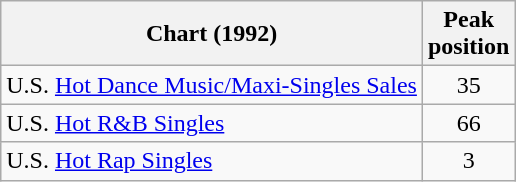<table class="wikitable sortable">
<tr>
<th>Chart (1992)</th>
<th>Peak<br>position</th>
</tr>
<tr>
<td>U.S. <a href='#'>Hot Dance Music/Maxi-Singles Sales</a></td>
<td align="center">35</td>
</tr>
<tr>
<td>U.S. <a href='#'>Hot R&B Singles</a></td>
<td align="center">66</td>
</tr>
<tr>
<td>U.S. <a href='#'>Hot Rap Singles</a></td>
<td align="center">3</td>
</tr>
</table>
